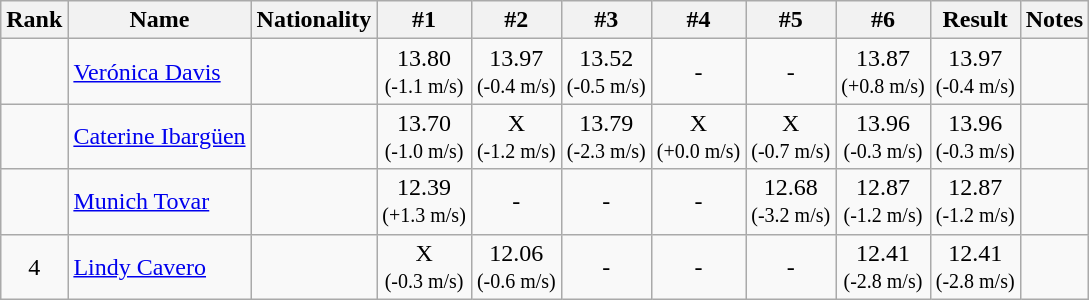<table class="wikitable sortable" style="text-align:center">
<tr>
<th>Rank</th>
<th>Name</th>
<th>Nationality</th>
<th>#1</th>
<th>#2</th>
<th>#3</th>
<th>#4</th>
<th>#5</th>
<th>#6</th>
<th>Result</th>
<th>Notes</th>
</tr>
<tr>
<td></td>
<td align=left><a href='#'>Verónica Davis</a></td>
<td align=left></td>
<td>13.80<br> <small>(-1.1 m/s)</small></td>
<td>13.97<br> <small>(-0.4 m/s)</small></td>
<td>13.52<br> <small>(-0.5 m/s)</small></td>
<td>-</td>
<td>-</td>
<td>13.87<br> <small>(+0.8 m/s)</small></td>
<td>13.97<br><small>(-0.4 m/s)</small></td>
<td><strong></strong></td>
</tr>
<tr>
<td></td>
<td align=left><a href='#'>Caterine Ibargüen</a></td>
<td align=left></td>
<td>13.70<br> <small>(-1.0 m/s)</small></td>
<td>X<br> <small>(-1.2 m/s)</small></td>
<td>13.79<br> <small>(-2.3 m/s)</small></td>
<td>X<br> <small>(+0.0 m/s)</small></td>
<td>X<br> <small>(-0.7 m/s)</small></td>
<td>13.96<br> <small>(-0.3 m/s)</small></td>
<td>13.96<br><small>(-0.3 m/s)</small></td>
<td></td>
</tr>
<tr>
<td></td>
<td align=left><a href='#'>Munich Tovar</a></td>
<td align=left></td>
<td>12.39<br> <small>(+1.3 m/s)</small></td>
<td>-</td>
<td>-</td>
<td>-</td>
<td>12.68<br> <small>(-3.2 m/s)</small></td>
<td>12.87<br> <small>(-1.2 m/s)</small></td>
<td>12.87<br><small>(-1.2 m/s)</small></td>
<td></td>
</tr>
<tr>
<td>4</td>
<td align=left><a href='#'>Lindy Cavero</a></td>
<td align=left></td>
<td>X<br> <small>(-0.3 m/s)</small></td>
<td>12.06<br> <small>(-0.6 m/s)</small></td>
<td>-</td>
<td>-</td>
<td>-</td>
<td>12.41<br> <small>(-2.8 m/s)</small></td>
<td>12.41<br><small>(-2.8 m/s)</small></td>
<td></td>
</tr>
</table>
